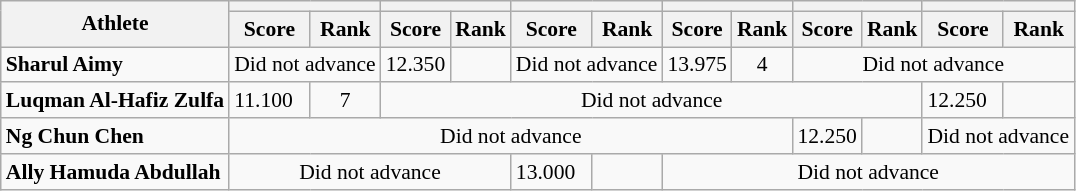<table class="wikitable" style="font-size: 90%">
<tr>
<th rowspan="2">Athlete</th>
<th colspan="2"></th>
<th colspan="2"></th>
<th colspan="2"></th>
<th colspan="2"></th>
<th colspan="2"></th>
<th colspan="2"></th>
</tr>
<tr>
<th>Score</th>
<th>Rank</th>
<th>Score</th>
<th>Rank</th>
<th>Score</th>
<th>Rank</th>
<th>Score</th>
<th>Rank</th>
<th>Score</th>
<th>Rank</th>
<th>Score</th>
<th>Rank</th>
</tr>
<tr>
<td><strong>Sharul Aimy</strong></td>
<td colspan="2" align="center">Did not advance</td>
<td>12.350</td>
<td align="center"></td>
<td colspan="2" align="center">Did not advance</td>
<td>13.975</td>
<td align="center">4</td>
<td colspan="4" align="center">Did not advance</td>
</tr>
<tr>
<td><strong>Luqman Al-Hafiz Zulfa</strong></td>
<td>11.100</td>
<td align="center">7</td>
<td colspan="8" align="center">Did not advance</td>
<td>12.250</td>
<td align="center"></td>
</tr>
<tr>
<td><strong>Ng Chun Chen</strong></td>
<td colspan="8" align="center">Did not advance</td>
<td>12.250</td>
<td align="center"></td>
<td colspan="2" align="center">Did not advance</td>
</tr>
<tr>
<td><strong>Ally Hamuda Abdullah</strong></td>
<td colspan="4" align="center">Did not advance</td>
<td>13.000</td>
<td align="center"></td>
<td colspan="6" align="center">Did not advance</td>
</tr>
</table>
